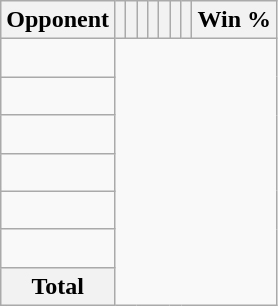<table class="wikitable sortable collapsible collapsed" style="text-align: center;">
<tr>
<th>Opponent</th>
<th></th>
<th></th>
<th></th>
<th></th>
<th></th>
<th></th>
<th></th>
<th>Win %</th>
</tr>
<tr>
<td align="left"><br></td>
</tr>
<tr>
<td align="left"><br></td>
</tr>
<tr>
<td align="left"><br></td>
</tr>
<tr>
<td align="left"><br></td>
</tr>
<tr>
<td align="left"><br></td>
</tr>
<tr>
<td align="left"><br></td>
</tr>
<tr class="sortbottom">
<th>Total<br></th>
</tr>
</table>
